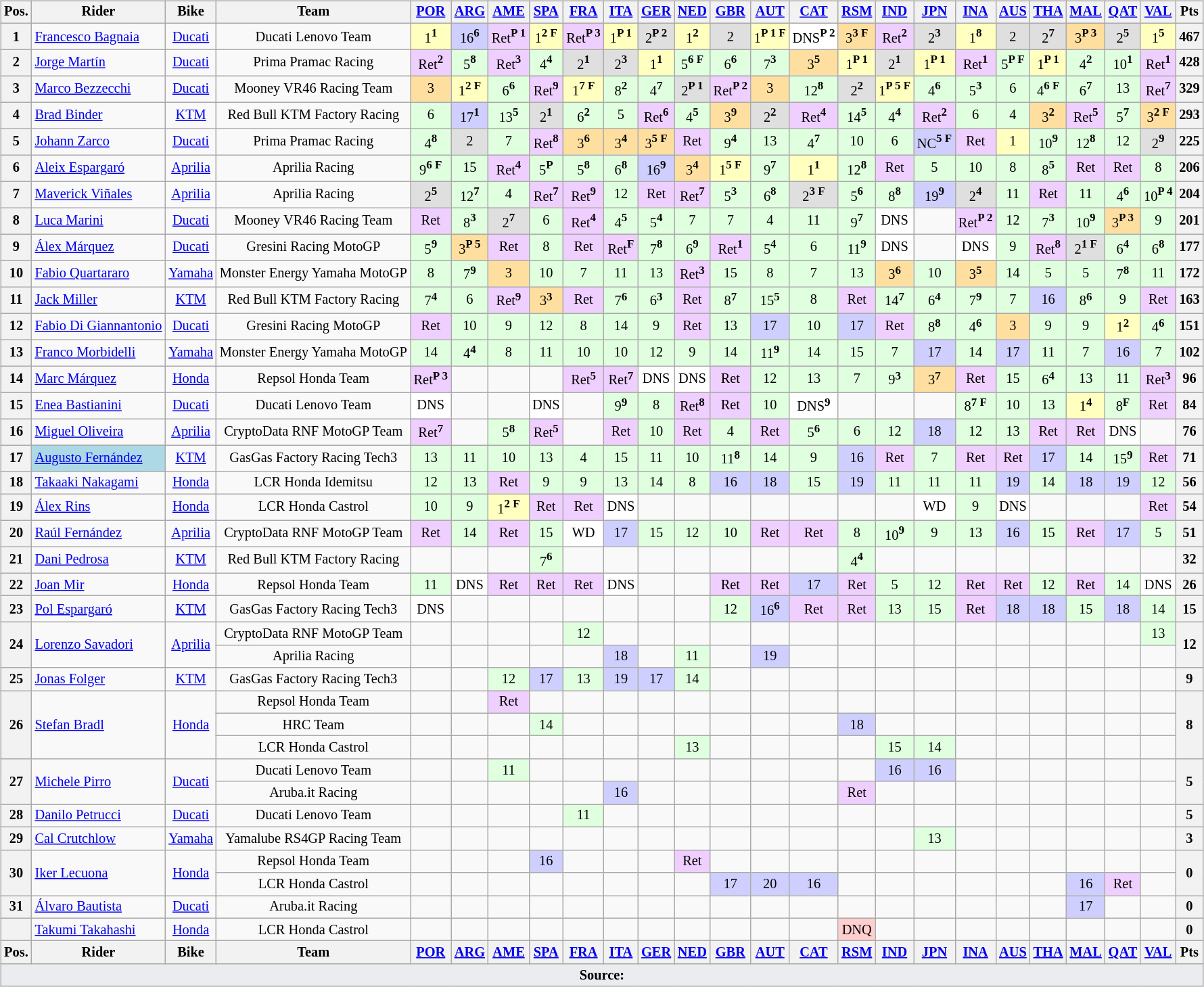<table>
<tr>
<td><br><table class="wikitable" style="font-size:85%; text-align:center;">
<tr>
<th>Pos.</th>
<th>Rider</th>
<th>Bike</th>
<th>Team</th>
<th><a href='#'>POR</a><br></th>
<th><a href='#'>ARG</a><br></th>
<th><a href='#'>AME</a><br></th>
<th><a href='#'>SPA</a><br></th>
<th><a href='#'>FRA</a><br></th>
<th><a href='#'>ITA</a><br></th>
<th><a href='#'>GER</a><br></th>
<th><a href='#'>NED</a><br></th>
<th><a href='#'>GBR</a><br></th>
<th><a href='#'>AUT</a><br></th>
<th><a href='#'>CAT</a><br></th>
<th><a href='#'>RSM</a><br></th>
<th><a href='#'>IND</a><br></th>
<th><a href='#'>JPN</a><br></th>
<th><a href='#'>INA</a><br></th>
<th><a href='#'>AUS</a><br></th>
<th><a href='#'>THA</a><br></th>
<th><a href='#'>MAL</a><br></th>
<th><a href='#'>QAT</a><br></th>
<th><a href='#'>VAL</a><br></th>
<th>Pts</th>
</tr>
<tr>
<th>1</th>
<td align=left> <a href='#'>Francesco Bagnaia</a></td>
<td><a href='#'>Ducati</a></td>
<td>Ducati Lenovo Team</td>
<td bgcolor="#ffffbf">1<strong><sup>1</sup></strong></td>
<td bgcolor="#cfcfff">16<strong><sup>6</sup></strong></td>
<td bgcolor="#efcfff" nowrap>Ret<strong><sup>P 1</sup></strong></td>
<td bgcolor="#ffffbf">1<strong><sup>2 F</sup></strong></td>
<td bgcolor="#efcfff" nowrap>Ret<strong><sup>P 3</sup></strong></td>
<td bgcolor="#ffffbf">1<strong><sup>P 1</sup></strong></td>
<td bgcolor="#dfdfdf">2<strong><sup>P 2</sup></strong></td>
<td bgcolor="#ffffbf">1<strong><sup>2</sup></strong></td>
<td bgcolor="#dfdfdf">2</td>
<td bgcolor="#ffffbf" nowrap>1<strong><sup>P 1 F</sup></strong></td>
<td bgcolor="#ffffff" nowrap>DNS<strong><sup>P 2</sup></strong></td>
<td bgcolor="#ffdf9f">3<strong><sup>3 F</sup></strong></td>
<td bgcolor="#efcfff" nowrap>Ret<strong><sup>2</sup></strong></td>
<td bgcolor="#dfdfdf">2<strong><sup>3</sup></strong></td>
<td bgcolor="#ffffbf">1<strong><sup>8</sup></strong></td>
<td bgcolor="#dfdfdf">2</td>
<td bgcolor="#dfdfdf">2<strong><sup>7</sup></strong></td>
<td bgcolor="#ffdf9f">3<strong><sup>P 3</sup></strong></td>
<td bgcolor="#dfdfdf">2<strong><sup>5</sup></strong></td>
<td bgcolor="#ffffbf">1<strong><sup>5</sup></strong></td>
<th>467</th>
</tr>
<tr>
<th>2</th>
<td align="left"> <a href='#'>Jorge Martín</a></td>
<td><a href='#'>Ducati</a></td>
<td>Prima Pramac Racing</td>
<td bgcolor="#efcfff">Ret<strong><sup>2</sup></strong></td>
<td bgcolor="#dfffdf">5<strong><sup>8</sup></strong></td>
<td bgcolor="#efcfff">Ret<strong><sup>3</sup></strong></td>
<td bgcolor="#dfffdf">4<strong><sup>4</sup></strong></td>
<td bgcolor="#dfdfdf">2<strong><sup>1</sup></strong></td>
<td bgcolor="#dfdfdf">2<strong><sup>3</sup></strong></td>
<td bgcolor="#ffffbf">1<strong><sup>1</sup></strong></td>
<td bgcolor="#dfffdf">5<strong><sup>6 F</sup></strong></td>
<td bgcolor="#dfffdf">6<strong><sup>6</sup></strong></td>
<td bgcolor="#dfffdf">7<strong><sup>3</sup></strong></td>
<td bgcolor="#ffdf9f">3<strong><sup>5</sup></strong></td>
<td bgcolor="#ffffbf">1<strong><sup>P 1</sup></strong></td>
<td bgcolor="#dfdfdf">2<strong><sup>1</sup></strong></td>
<td bgcolor="#ffffbf">1<strong><sup>P 1</sup></strong></td>
<td bgcolor="#efcfff">Ret<strong><sup>1</sup></strong></td>
<td bgcolor="#dfffdf">5<strong><sup>P F</sup></strong></td>
<td bgcolor="#ffffbf">1<strong><sup>P 1</sup></strong></td>
<td bgcolor="#dfffdf">4<strong><sup>2</sup></strong></td>
<td bgcolor="#dfffdf">10<strong><sup>1</sup></strong></td>
<td bgcolor="efcfff">Ret<strong><sup>1</sup></strong></td>
<th>428</th>
</tr>
<tr>
<th>3</th>
<td align="left"> <a href='#'>Marco Bezzecchi</a></td>
<td><a href='#'>Ducati</a></td>
<td>Mooney VR46 Racing Team</td>
<td bgcolor="#ffdf9f">3</td>
<td bgcolor="#ffffbf">1<strong><sup>2 F</sup></strong></td>
<td bgcolor="#dfffdf">6<strong><sup>6</sup></strong></td>
<td bgcolor="#efcfff">Ret<strong><sup>9</sup></strong></td>
<td bgcolor="#ffffbf">1<strong><sup>7 F</sup></strong></td>
<td bgcolor="#dfffdf">8<strong><sup>2</sup></strong></td>
<td bgcolor="#dfffdf">4<strong><sup>7</sup></strong></td>
<td bgcolor="#dfdfdf">2<strong><sup>P 1</sup></strong></td>
<td bgcolor="#efcfff" nowrap>Ret<strong><sup>P 2</sup></strong></td>
<td bgcolor="#ffdf9f">3</td>
<td bgcolor="#dfffdf">12<strong><sup>8</sup></strong></td>
<td bgcolor="#dfdfdf">2<strong><sup>2</sup></strong></td>
<td bgcolor="#ffffbf" nowrap>1<strong><sup>P 5 F</sup></strong></td>
<td bgcolor="#dfffdf">4<strong><sup>6</sup></strong></td>
<td bgcolor="#dfffdf">5<strong><sup>3</sup></strong></td>
<td bgcolor="#dfffdf">6</td>
<td bgcolor="#dfffdf">4<strong><sup>6 F</sup></strong></td>
<td bgcolor="#dfffdf">6<strong><sup>7</sup></strong></td>
<td bgcolor="#dfffdf">13</td>
<td bgcolor="efcfff">Ret<strong><sup>7</sup></strong></td>
<th>329</th>
</tr>
<tr>
<th>4</th>
<td align="left"> <a href='#'>Brad Binder</a></td>
<td><a href='#'>KTM</a></td>
<td>Red Bull KTM Factory Racing</td>
<td bgcolor="#dfffdf">6</td>
<td bgcolor="#cfcfff">17<strong><sup>1</sup></strong></td>
<td bgcolor="#dfffdf">13<strong><sup>5</sup></strong></td>
<td bgcolor="#dfdfdf">2<strong><sup>1</sup></strong></td>
<td bgcolor="#dfffdf">6<strong><sup>2</sup></strong></td>
<td bgcolor="#dfffdf">5</td>
<td bgcolor="#efcfff">Ret<strong><sup>6</sup></strong></td>
<td bgcolor="#dfffdf">4<strong><sup>5</sup></strong></td>
<td bgcolor="#ffdf9f">3<strong><sup>9</sup></strong></td>
<td bgcolor="#dfdfdf">2<strong><sup>2</sup></strong></td>
<td bgcolor="#efcfff">Ret<strong><sup>4</sup></strong></td>
<td bgcolor="#dfffdf">14<strong><sup>5</sup></strong></td>
<td bgcolor="#dfffdf">4<strong><sup>4</sup></strong></td>
<td bgcolor="#efcfff">Ret<strong><sup>2</sup></strong></td>
<td bgcolor="#dfffdf">6</td>
<td bgcolor="#dfffdf">4</td>
<td bgcolor="#ffdf9f">3<strong><sup>2</sup></strong></td>
<td bgcolor="#efcfff">Ret<strong><sup>5</sup></strong></td>
<td bgcolor="#dfffdf">5<strong><sup>7</sup></strong></td>
<td bgcolor="#ffdf9f">3<strong><sup>2 F</sup></strong></td>
<th>293</th>
</tr>
<tr>
<th>5</th>
<td align="left"> <a href='#'>Johann Zarco</a></td>
<td><a href='#'>Ducati</a></td>
<td>Prima Pramac Racing</td>
<td bgcolor="#dfffdf">4<strong><sup>8</sup></strong></td>
<td bgcolor="#dfdfdf">2</td>
<td bgcolor="#dfffdf">7</td>
<td bgcolor="#efcfff">Ret<strong><sup>8</sup></strong></td>
<td bgcolor="#ffdf9f">3<strong><sup>6</sup></strong></td>
<td bgcolor="#ffdf9f">3<strong><sup>4</sup></strong></td>
<td bgcolor="#ffdf9f">3<strong><sup>5 F</sup></strong></td>
<td bgcolor="#efcfff">Ret</td>
<td bgcolor="#dfffdf">9<strong><sup>4</sup></strong></td>
<td bgcolor="#dfffdf">13</td>
<td bgcolor="#dfffdf">4<strong><sup>7</sup></strong></td>
<td bgcolor="#dfffdf">10</td>
<td bgcolor="#dfffdf">6</td>
<td bgcolor="#cfcfff" nowrap>NC<strong><sup>5 F</sup></strong></td>
<td bgcolor="#efcfff">Ret</td>
<td bgcolor="#ffffbf">1</td>
<td bgcolor="#dfffdf">10<strong><sup>9</sup></strong></td>
<td bgcolor="#dfffdf">12<strong><sup>8</sup></strong></td>
<td bgcolor="#dfffdf">12</td>
<td bgcolor="#dfdfdf">2<strong><sup>9</sup></strong></td>
<th>225</th>
</tr>
<tr>
<th>6</th>
<td align="left"> <a href='#'>Aleix Espargaró</a></td>
<td><a href='#'>Aprilia</a></td>
<td>Aprilia Racing</td>
<td bgcolor="#dfffdf">9<strong><sup>6 F</sup></strong></td>
<td bgcolor="#dfffdf">15</td>
<td bgcolor="#efcfff">Ret<strong><sup>4</sup></strong></td>
<td bgcolor="#dfffdf">5<strong><sup>P</sup></strong></td>
<td bgcolor="#dfffdf">5<strong><sup>8</sup></strong></td>
<td bgcolor="#dfffdf">6<strong><sup>8</sup></strong></td>
<td bgcolor="#cfcfff">16<strong><sup>9</sup></strong></td>
<td bgcolor="#ffdf9f">3<strong><sup>4</sup></strong></td>
<td bgcolor="#ffffbf">1<strong><sup>5 F</sup></strong></td>
<td bgcolor="#dfffdf">9<strong><sup>7</sup></strong></td>
<td bgcolor="#ffffbf">1<strong><sup>1</sup></strong></td>
<td bgcolor="#dfffdf">12<strong><sup>8</sup></strong></td>
<td bgcolor="#efcfff">Ret</td>
<td bgcolor="#dfffdf">5</td>
<td bgcolor="#dfffdf">10</td>
<td bgcolor="#dfffdf">8</td>
<td bgcolor="#dfffdf">8<strong><sup>5</sup></strong></td>
<td bgcolor="#efcfff">Ret</td>
<td bgcolor="#efcfff">Ret</td>
<td bgcolor="#dfffdf">8</td>
<th>206</th>
</tr>
<tr>
<th>7</th>
<td align="left"> <a href='#'>Maverick Viñales</a></td>
<td><a href='#'>Aprilia</a></td>
<td>Aprilia Racing</td>
<td bgcolor="#dfdfdf">2<strong><sup>5</sup></strong></td>
<td bgcolor="#dfffdf">12<strong><sup>7</sup></strong></td>
<td bgcolor="#dfffdf">4</td>
<td bgcolor="#efcfff">Ret<strong><sup>7</sup></strong></td>
<td bgcolor="#efcfff">Ret<strong><sup>9</sup></strong></td>
<td bgcolor="#dfffdf">12</td>
<td bgcolor="#efcfff">Ret</td>
<td bgcolor="#efcfff">Ret<strong><sup>7</sup></strong></td>
<td bgcolor="#dfffdf">5<strong><sup>3</sup></strong></td>
<td bgcolor="#dfffdf">6<strong><sup>8</sup></strong></td>
<td bgcolor="#dfdfdf">2<strong><sup>3 F</sup></strong></td>
<td bgcolor="#dfffdf">5<strong><sup>6</sup></strong></td>
<td bgcolor="#dfffdf">8<strong><sup>8</sup></strong></td>
<td bgcolor="#cfcfff">19<strong><sup>9</sup></strong></td>
<td bgcolor="#dfdfdf">2<strong><sup>4</sup></strong></td>
<td bgcolor="#dfffdf">11</td>
<td bgcolor="#efcfff">Ret</td>
<td bgcolor="#dfffdf">11</td>
<td bgcolor="#dfffdf">4<strong><sup>6</sup></strong></td>
<td bgcolor="#dfffdf" nowrap>10<strong><sup>P 4</sup></strong></td>
<th>204</th>
</tr>
<tr>
<th>8</th>
<td align="left"> <a href='#'>Luca Marini</a></td>
<td><a href='#'>Ducati</a></td>
<td>Mooney VR46 Racing Team</td>
<td bgcolor="#efcfff">Ret</td>
<td bgcolor="#dfffdf">8<strong><sup>3</sup></strong></td>
<td bgcolor="#dfdfdf">2<strong><sup>7</sup></strong></td>
<td bgcolor="#dfffdf">6</td>
<td bgcolor="#efcfff">Ret<strong><sup>4</sup></strong></td>
<td bgcolor="#dfffdf">4<strong><sup>5</sup></strong></td>
<td bgcolor="#dfffdf">5<strong><sup>4</sup></strong></td>
<td bgcolor="#dfffdf">7</td>
<td bgcolor="#dfffdf">7</td>
<td bgcolor="#dfffdf">4</td>
<td bgcolor="#dfffdf">11</td>
<td bgcolor="#dfffdf">9<strong><sup>7</sup></strong></td>
<td bgcolor="#ffffff">DNS</td>
<td></td>
<td bgcolor="#efcfff" nowrap>Ret<strong><sup>P 2</sup></strong></td>
<td bgcolor="#dfffdf">12</td>
<td bgcolor="#dfffdf">7<strong><sup>3</sup></strong></td>
<td bgcolor="#dfffdf">10<strong><sup>9</sup></strong></td>
<td bgcolor="#ffdf9f">3<strong><sup>P 3</sup></strong></td>
<td bgcolor="#dfffdf">9</td>
<th>201</th>
</tr>
<tr>
<th>9</th>
<td align="left"> <a href='#'>Álex Márquez</a></td>
<td><a href='#'>Ducati</a></td>
<td>Gresini Racing MotoGP</td>
<td bgcolor="#dfffdf">5<strong><sup>9</sup></strong></td>
<td bgcolor="#ffdf9f">3<strong><sup>P 5</sup></strong></td>
<td bgcolor="#efcfff">Ret</td>
<td bgcolor="#dfffdf">8</td>
<td bgcolor="#efcfff">Ret</td>
<td bgcolor="#efcfff">Ret<strong><sup>F</sup></strong></td>
<td bgcolor="#dfffdf">7<strong><sup>8</sup></strong></td>
<td bgcolor="#dfffdf">6<strong><sup>9</sup></strong></td>
<td bgcolor="#efcfff">Ret<strong><sup>1</sup></strong></td>
<td bgcolor="#dfffdf">5<strong><sup>4</sup></strong></td>
<td bgcolor="#dfffdf">6</td>
<td bgcolor="#dfffdf">11<strong><sup>9</sup></strong></td>
<td bgcolor="#ffffff">DNS</td>
<td></td>
<td bgcolor="#ffffff">DNS</td>
<td bgcolor="#dfffdf">9</td>
<td bgcolor="#efcfff">Ret<strong><sup>8</sup></strong></td>
<td bgcolor="#dfdfdf">2<strong><sup>1 F</sup></strong></td>
<td bgcolor="#dfffdf">6<strong><sup>4</sup></strong></td>
<td bgcolor="#dfffdf">6<strong><sup>8</sup></strong></td>
<th>177</th>
</tr>
<tr>
<th>10</th>
<td align="left"> <a href='#'>Fabio Quartararo</a></td>
<td><a href='#'>Yamaha</a></td>
<td>Monster Energy Yamaha MotoGP</td>
<td bgcolor="#dfffdf">8</td>
<td bgcolor="#dfffdf">7<strong><sup>9</sup></strong></td>
<td bgcolor="#ffdf9f">3</td>
<td bgcolor="#dfffdf">10</td>
<td bgcolor="#dfffdf">7</td>
<td bgcolor="#dfffdf">11</td>
<td bgcolor="#dfffdf">13</td>
<td bgcolor="#efcfff">Ret<strong><sup>3</sup></strong></td>
<td bgcolor="#dfffdf">15</td>
<td bgcolor="#dfffdf">8</td>
<td bgcolor="#dfffdf">7</td>
<td bgcolor="#dfffdf">13</td>
<td bgcolor="#ffdf9f">3<strong><sup>6</sup></strong></td>
<td bgcolor="#dfffdf">10</td>
<td bgcolor="#ffdf9f">3<strong><sup>5</sup></strong></td>
<td bgcolor="#dfffdf">14</td>
<td bgcolor="#dfffdf">5</td>
<td bgcolor="#dfffdf">5</td>
<td bgcolor="#dfffdf">7<strong><sup>8</sup></strong></td>
<td bgcolor="#dfffdf">11</td>
<th>172</th>
</tr>
<tr>
<th>11</th>
<td align="left"> <a href='#'>Jack Miller</a></td>
<td><a href='#'>KTM</a></td>
<td>Red Bull KTM Factory Racing</td>
<td bgcolor="#dfffdf">7<strong><sup>4</sup></strong></td>
<td bgcolor="#dfffdf">6</td>
<td bgcolor="#efcfff">Ret<strong><sup>9</sup></strong></td>
<td bgcolor="#ffdf9f">3<strong><sup>3</sup></strong></td>
<td bgcolor="#efcfff">Ret</td>
<td bgcolor="#dfffdf">7<strong><sup>6</sup></strong></td>
<td bgcolor="#dfffdf">6<strong><sup>3</sup></strong></td>
<td bgcolor="#efcfff">Ret</td>
<td bgcolor="#dfffdf">8<strong><sup>7</sup></strong></td>
<td bgcolor="#dfffdf">15<strong><sup>5</sup></strong></td>
<td bgcolor="#dfffdf">8</td>
<td bgcolor="#efcfff">Ret</td>
<td bgcolor="#dfffdf">14<strong><sup>7</sup></strong></td>
<td bgcolor="#dfffdf">6<strong><sup>4</sup></strong></td>
<td bgcolor="#dfffdf">7<strong><sup>9</sup></strong></td>
<td bgcolor="#dfffdf">7</td>
<td bgcolor="#cfcfff">16</td>
<td bgcolor="#dfffdf">8<strong><sup>6</sup></strong></td>
<td bgcolor="#dfffdf">9</td>
<td bgcolor="#efcfff">Ret</td>
<th>163</th>
</tr>
<tr>
<th>12</th>
<td nowrap="" align="left"> <a href='#'>Fabio Di Giannantonio</a></td>
<td><a href='#'>Ducati</a></td>
<td>Gresini Racing MotoGP</td>
<td bgcolor="#efcfff">Ret</td>
<td bgcolor="#dfffdf">10</td>
<td bgcolor="#dfffdf">9</td>
<td bgcolor="#dfffdf">12</td>
<td bgcolor="#dfffdf">8</td>
<td bgcolor="#dfffdf">14</td>
<td bgcolor="#dfffdf">9</td>
<td bgcolor="#efcfff">Ret</td>
<td bgcolor="#dfffdf">13</td>
<td bgcolor="#cfcfff">17</td>
<td bgcolor="#dfffdf">10</td>
<td bgcolor="#cfcfff">17</td>
<td bgcolor="#efcfff">Ret</td>
<td bgcolor="#dfffdf">8<strong><sup>8</sup></strong></td>
<td bgcolor="#dfffdf">4<strong><sup>6</sup></strong></td>
<td bgcolor="#ffdf9f">3</td>
<td bgcolor="#dfffdf">9</td>
<td bgcolor="#dfffdf">9</td>
<td bgcolor="#ffffbf">1<strong><sup>2</sup></strong></td>
<td bgcolor="#dfffdf">4<strong><sup>6</sup></strong></td>
<th>151</th>
</tr>
<tr>
<th>13</th>
<td align="left"> <a href='#'>Franco Morbidelli</a></td>
<td><a href='#'>Yamaha</a></td>
<td nowrap="">Monster Energy Yamaha MotoGP</td>
<td bgcolor="#dfffdf">14</td>
<td bgcolor="#dfffdf">4<strong><sup>4</sup></strong></td>
<td bgcolor="#dfffdf">8</td>
<td bgcolor="#dfffdf">11</td>
<td bgcolor="#dfffdf">10</td>
<td bgcolor="#dfffdf">10</td>
<td bgcolor="#dfffdf">12</td>
<td bgcolor="#dfffdf">9</td>
<td bgcolor="#dfffdf">14</td>
<td bgcolor="#dfffdf">11<strong><sup>9</sup></strong></td>
<td bgcolor="#dfffdf">14</td>
<td bgcolor="#dfffdf">15</td>
<td bgcolor="#dfffdf">7</td>
<td bgcolor="#cfcfff">17</td>
<td bgcolor="#dfffdf">14</td>
<td bgcolor="#cfcfff">17</td>
<td bgcolor="#dfffdf">11</td>
<td bgcolor="#dfffdf">7</td>
<td bgcolor="#cfcfff">16</td>
<td bgcolor="#dfffdf">7</td>
<th>102</th>
</tr>
<tr>
<th>14</th>
<td align="left"> <a href='#'>Marc Márquez</a></td>
<td><a href='#'>Honda</a></td>
<td>Repsol Honda Team</td>
<td bgcolor="#efcfff" nowrap="">Ret<strong><sup>P 3</sup></strong></td>
<td></td>
<td></td>
<td></td>
<td bgcolor="#efcfff">Ret<strong><sup>5</sup></strong></td>
<td bgcolor="#efcfff">Ret<strong><sup>7</sup></strong></td>
<td bgcolor="#ffffff">DNS</td>
<td bgcolor="#ffffff">DNS</td>
<td bgcolor="#efcfff">Ret</td>
<td bgcolor="#dfffdf">12</td>
<td bgcolor="#dfffdf">13</td>
<td bgcolor="#dfffdf">7</td>
<td bgcolor="#dfffdf">9<strong><sup>3</sup></strong></td>
<td bgcolor="#ffdf9f">3<strong><sup>7</sup></strong></td>
<td bgcolor="#efcfff">Ret</td>
<td bgcolor="#dfffdf">15</td>
<td bgcolor="#dfffdf">6<strong><sup>4</sup></strong></td>
<td bgcolor="#dfffdf">13</td>
<td bgcolor="#dfffdf">11</td>
<td bgcolor="#efcfff">Ret<strong><sup>3</sup></strong></td>
<th>96</th>
</tr>
<tr>
<th>15</th>
<td align="left"> <a href='#'>Enea Bastianini</a></td>
<td><a href='#'>Ducati</a></td>
<td>Ducati Lenovo Team</td>
<td bgcolor="#ffffff">DNS</td>
<td></td>
<td></td>
<td bgcolor="#ffffff">DNS</td>
<td></td>
<td bgcolor="#dfffdf">9<strong><sup>9</sup></strong></td>
<td bgcolor="#dfffdf">8</td>
<td bgcolor="#efcfff">Ret<strong><sup>8</sup></strong></td>
<td bgcolor="#efcfff">Ret</td>
<td bgcolor="#dfffdf">10</td>
<td bgcolor="#ffffff">DNS<strong><sup>9</sup></strong></td>
<td></td>
<td></td>
<td></td>
<td bgcolor="#dfffdf">8<strong><sup>7 F</sup></strong></td>
<td bgcolor="#dfffdf">10</td>
<td bgcolor="#dfffdf">13</td>
<td bgcolor="#ffffbf">1<strong><sup>4</sup></strong></td>
<td bgcolor="#dfffdf">8<strong><sup>F</sup></strong></td>
<td bgcolor="#efcfff">Ret</td>
<th>84</th>
</tr>
<tr>
<th>16</th>
<td align="left"> <a href='#'>Miguel Oliveira</a></td>
<td><a href='#'>Aprilia</a></td>
<td>CryptoData RNF MotoGP Team</td>
<td bgcolor="#efcfff">Ret<strong><sup>7</sup></strong></td>
<td></td>
<td bgcolor="#dfffdf">5<strong><sup>8</sup></strong></td>
<td bgcolor="#efcfff">Ret<strong><sup>5</sup></strong></td>
<td></td>
<td bgcolor="#efcfff">Ret</td>
<td bgcolor="#dfffdf">10</td>
<td bgcolor="#efcfff">Ret</td>
<td bgcolor="#dfffdf">4</td>
<td bgcolor="#efcfff">Ret</td>
<td bgcolor="#dfffdf">5<strong><sup>6</sup></strong></td>
<td bgcolor="#dfffdf">6</td>
<td bgcolor="#dfffdf">12</td>
<td bgcolor="#cfcfff">18</td>
<td bgcolor="#dfffdf">12</td>
<td bgcolor="#dfffdf">13</td>
<td bgcolor="#efcfff">Ret</td>
<td bgcolor="#efcfff">Ret</td>
<td bgcolor="#ffffff">DNS</td>
<td></td>
<th>76</th>
</tr>
<tr>
<th>17</th>
<td style="background:lightblue;" align="left"> <a href='#'>Augusto Fernández</a></td>
<td><a href='#'>KTM</a></td>
<td>GasGas Factory Racing Tech3</td>
<td bgcolor="#dfffdf">13</td>
<td bgcolor="#dfffdf">11</td>
<td bgcolor="#dfffdf">10</td>
<td bgcolor="#dfffdf">13</td>
<td bgcolor="#dfffdf">4</td>
<td bgcolor="#dfffdf">15</td>
<td bgcolor="#dfffdf">11</td>
<td bgcolor="#dfffdf">10</td>
<td bgcolor="#dfffdf">11<strong><sup>8</sup></strong></td>
<td bgcolor="#dfffdf">14</td>
<td bgcolor="#dfffdf">9</td>
<td bgcolor="#cfcfff">16</td>
<td bgcolor="#efcfff">Ret</td>
<td bgcolor="#dfffdf">7</td>
<td bgcolor="#efcfff">Ret</td>
<td bgcolor="#efcfff">Ret</td>
<td bgcolor="#cfcfff">17</td>
<td bgcolor="#dfffdf">14</td>
<td bgcolor="#dfffdf">15<strong><sup>9</sup></strong></td>
<td bgcolor="#efcfff">Ret</td>
<th>71</th>
</tr>
<tr>
<th>18</th>
<td align="left"> <a href='#'>Takaaki Nakagami</a></td>
<td><a href='#'>Honda</a></td>
<td>LCR Honda Idemitsu</td>
<td bgcolor="#dfffdf">12</td>
<td bgcolor="#dfffdf">13</td>
<td bgcolor="#efcfff">Ret</td>
<td bgcolor="#dfffdf">9</td>
<td bgcolor="#dfffdf">9</td>
<td bgcolor="#dfffdf">13</td>
<td bgcolor="#dfffdf">14</td>
<td bgcolor="#dfffdf">8</td>
<td bgcolor="#cfcfff">16</td>
<td bgcolor="#cfcfff">18</td>
<td bgcolor="#dfffdf">15</td>
<td bgcolor="#cfcfff">19</td>
<td bgcolor="#dfffdf">11</td>
<td bgcolor="#dfffdf">11</td>
<td bgcolor="#dfffdf">11</td>
<td bgcolor="#cfcfff">19</td>
<td bgcolor="#dfffdf">14</td>
<td bgcolor="#cfcfff">18</td>
<td bgcolor="#cfcfff">19</td>
<td bgcolor="#dfffdf">12</td>
<th>56</th>
</tr>
<tr>
<th>19</th>
<td align="left"> <a href='#'>Álex Rins</a></td>
<td><a href='#'>Honda</a></td>
<td>LCR Honda Castrol</td>
<td bgcolor="#dfffdf">10</td>
<td bgcolor="#dfffdf">9</td>
<td bgcolor="#ffffbf">1<strong><sup>2 F</sup></strong></td>
<td bgcolor="#efcfff">Ret</td>
<td bgcolor="#efcfff">Ret</td>
<td bgcolor="#ffffff">DNS</td>
<td></td>
<td></td>
<td></td>
<td></td>
<td></td>
<td></td>
<td></td>
<td bgcolor="#ffffff">WD</td>
<td bgcolor="#dfffdf">9</td>
<td bgcolor="#ffffff">DNS</td>
<td></td>
<td></td>
<td></td>
<td bgcolor="#efcfff">Ret</td>
<th>54</th>
</tr>
<tr>
<th>20</th>
<td align="left"> <a href='#'>Raúl Fernández</a></td>
<td><a href='#'>Aprilia</a></td>
<td>CryptoData RNF MotoGP Team</td>
<td bgcolor="#efcfff">Ret</td>
<td bgcolor="#dfffdf">14</td>
<td bgcolor="#efcfff">Ret</td>
<td bgcolor="#dfffdf">15</td>
<td bgcolor="#ffffff">WD</td>
<td bgcolor="#cfcfff">17</td>
<td bgcolor="#dfffdf">15</td>
<td bgcolor="#dfffdf">12</td>
<td bgcolor="#dfffdf">10</td>
<td bgcolor="#efcfff">Ret</td>
<td bgcolor="#efcfff">Ret</td>
<td bgcolor="#dfffdf">8</td>
<td bgcolor="#dfffdf">10<strong><sup>9</sup></strong></td>
<td bgcolor="#dfffdf">9</td>
<td bgcolor="#dfffdf">13</td>
<td bgcolor="#cfcfff">16</td>
<td bgcolor="#dfffdf">15</td>
<td bgcolor="#efcfff">Ret</td>
<td bgcolor="#cfcfff">17</td>
<td bgcolor="#dfffdf">5</td>
<th>51</th>
</tr>
<tr>
<th>21</th>
<td align="left"> <a href='#'>Dani Pedrosa</a></td>
<td><a href='#'>KTM</a></td>
<td>Red Bull KTM Factory Racing</td>
<td></td>
<td></td>
<td></td>
<td bgcolor="#dfffdf">7<strong><sup>6</sup></strong></td>
<td></td>
<td></td>
<td></td>
<td></td>
<td></td>
<td></td>
<td></td>
<td bgcolor="#dfffdf">4<strong><sup>4</sup></strong></td>
<td></td>
<td></td>
<td></td>
<td></td>
<td></td>
<td></td>
<td></td>
<td></td>
<th>32</th>
</tr>
<tr>
<th>22</th>
<td align="left"> <a href='#'>Joan Mir</a></td>
<td><a href='#'>Honda</a></td>
<td>Repsol Honda Team</td>
<td bgcolor="#dfffdf">11</td>
<td bgcolor="#ffffff">DNS</td>
<td bgcolor="#efcfff">Ret</td>
<td bgcolor="#efcfff">Ret</td>
<td bgcolor="#efcfff">Ret</td>
<td bgcolor="#ffffff">DNS</td>
<td></td>
<td></td>
<td bgcolor="#efcfff">Ret</td>
<td bgcolor="#efcfff">Ret</td>
<td bgcolor="#cfcfff">17</td>
<td bgcolor="#efcfff">Ret</td>
<td bgcolor="#dfffdf">5</td>
<td bgcolor="#dfffdf">12</td>
<td bgcolor="#efcfff">Ret</td>
<td bgcolor="#efcfff">Ret</td>
<td bgcolor="#dfffdf">12</td>
<td bgcolor="#efcfff">Ret</td>
<td bgcolor="#dfffdf">14</td>
<td bgcolor="#ffffff">DNS</td>
<th>26</th>
</tr>
<tr>
<th>23</th>
<td align="left"> <a href='#'>Pol Espargaró</a></td>
<td><a href='#'>KTM</a></td>
<td>GasGas Factory Racing Tech3</td>
<td bgcolor="#ffffff">DNS</td>
<td></td>
<td></td>
<td></td>
<td></td>
<td></td>
<td></td>
<td></td>
<td bgcolor="#dfffdf">12</td>
<td bgcolor="#cfcfff">16<strong><sup>6</sup></strong></td>
<td bgcolor="#efcfff">Ret</td>
<td bgcolor="#efcfff">Ret</td>
<td bgcolor="#dfffdf">13</td>
<td bgcolor="#dfffdf">15</td>
<td bgcolor="#efcfff">Ret</td>
<td bgcolor="#cfcfff">18</td>
<td bgcolor="#cfcfff">18</td>
<td bgcolor="#dfffdf">15</td>
<td bgcolor="#cfcfff">18</td>
<td bgcolor="#dfffdf">14</td>
<th>15</th>
</tr>
<tr>
<th rowspan="2">24</th>
<td rowspan="2" align="left"> <a href='#'>Lorenzo Savadori</a></td>
<td rowspan="2"><a href='#'>Aprilia</a></td>
<td>CryptoData RNF MotoGP Team</td>
<td></td>
<td></td>
<td></td>
<td></td>
<td bgcolor="#dfffdf">12</td>
<td></td>
<td></td>
<td></td>
<td></td>
<td></td>
<td></td>
<td></td>
<td></td>
<td></td>
<td></td>
<td></td>
<td></td>
<td></td>
<td></td>
<td bgcolor="#dfffdf">13</td>
<th rowspan="2">12</th>
</tr>
<tr>
<td>Aprilia Racing</td>
<td></td>
<td></td>
<td></td>
<td></td>
<td></td>
<td bgcolor="#cfcfff">18</td>
<td></td>
<td bgcolor="#dfffdf">11</td>
<td></td>
<td bgcolor="#cfcfff">19</td>
<td></td>
<td></td>
<td></td>
<td></td>
<td></td>
<td></td>
<td></td>
<td></td>
<td></td>
<td></td>
</tr>
<tr>
<th>25</th>
<td align="left"> <a href='#'>Jonas Folger</a></td>
<td><a href='#'>KTM</a></td>
<td>GasGas Factory Racing Tech3</td>
<td></td>
<td></td>
<td bgcolor="#dfffdf">12</td>
<td bgcolor="#cfcfff">17</td>
<td bgcolor="#dfffdf">13</td>
<td bgcolor="#cfcfff">19</td>
<td bgcolor="#cfcfff">17</td>
<td bgcolor="#dfffdf">14</td>
<td></td>
<td></td>
<td></td>
<td></td>
<td></td>
<td></td>
<td></td>
<td></td>
<td></td>
<td></td>
<td></td>
<td></td>
<th>9</th>
</tr>
<tr>
<th rowspan="3">26</th>
<td rowspan="3" align="left"> <a href='#'>Stefan Bradl</a></td>
<td rowspan="3"><a href='#'>Honda</a></td>
<td>Repsol Honda Team</td>
<td></td>
<td></td>
<td bgcolor="#efcfff">Ret</td>
<td></td>
<td></td>
<td></td>
<td></td>
<td></td>
<td></td>
<td></td>
<td></td>
<td></td>
<td></td>
<td></td>
<td></td>
<td></td>
<td></td>
<td></td>
<td></td>
<td></td>
<th rowspan="3">8</th>
</tr>
<tr>
<td>HRC Team</td>
<td></td>
<td></td>
<td></td>
<td bgcolor="#dfffdf">14</td>
<td></td>
<td></td>
<td></td>
<td></td>
<td></td>
<td></td>
<td></td>
<td bgcolor="#cfcfff">18</td>
<td></td>
<td></td>
<td></td>
<td></td>
<td></td>
<td></td>
<td></td>
<td></td>
</tr>
<tr>
<td>LCR Honda Castrol</td>
<td></td>
<td></td>
<td></td>
<td></td>
<td></td>
<td></td>
<td></td>
<td bgcolor="#dfffdf">13</td>
<td></td>
<td></td>
<td></td>
<td></td>
<td bgcolor="#dfffdf">15</td>
<td bgcolor="#dfffdf">14</td>
<td></td>
<td></td>
<td></td>
<td></td>
<td></td>
<td></td>
</tr>
<tr>
<th rowspan="2">27</th>
<td rowspan="2" align="left"> <a href='#'>Michele Pirro</a></td>
<td rowspan="2"><a href='#'>Ducati</a></td>
<td>Ducati Lenovo Team</td>
<td></td>
<td></td>
<td bgcolor="#dfffdf">11</td>
<td></td>
<td></td>
<td></td>
<td></td>
<td></td>
<td></td>
<td></td>
<td></td>
<td></td>
<td bgcolor="#cfcfff">16</td>
<td bgcolor="#cfcfff">16</td>
<td></td>
<td></td>
<td></td>
<td></td>
<td></td>
<td></td>
<th rowspan="2">5</th>
</tr>
<tr>
<td>Aruba.it Racing</td>
<td></td>
<td></td>
<td></td>
<td></td>
<td></td>
<td bgcolor="#cfcfff">16</td>
<td></td>
<td></td>
<td></td>
<td></td>
<td></td>
<td bgcolor="#efcfff">Ret</td>
<td></td>
<td></td>
<td></td>
<td></td>
<td></td>
<td></td>
<td></td>
<td></td>
</tr>
<tr>
<th>28</th>
<td align="left"> <a href='#'>Danilo Petrucci</a></td>
<td><a href='#'>Ducati</a></td>
<td>Ducati Lenovo Team</td>
<td></td>
<td></td>
<td></td>
<td></td>
<td bgcolor="#dfffdf">11</td>
<td></td>
<td></td>
<td></td>
<td></td>
<td></td>
<td></td>
<td></td>
<td></td>
<td></td>
<td></td>
<td></td>
<td></td>
<td></td>
<td></td>
<td></td>
<th>5</th>
</tr>
<tr>
<th>29</th>
<td align="left"> <a href='#'>Cal Crutchlow</a></td>
<td><a href='#'>Yamaha</a></td>
<td>Yamalube RS4GP Racing Team</td>
<td></td>
<td></td>
<td></td>
<td></td>
<td></td>
<td></td>
<td></td>
<td></td>
<td></td>
<td></td>
<td></td>
<td></td>
<td></td>
<td bgcolor="#dfffdf">13</td>
<td></td>
<td></td>
<td></td>
<td></td>
<td></td>
<td></td>
<th>3</th>
</tr>
<tr>
<th rowspan="2">30</th>
<td rowspan="2" align="left"> <a href='#'>Iker Lecuona</a></td>
<td rowspan="2"><a href='#'>Honda</a></td>
<td>Repsol Honda Team</td>
<td></td>
<td></td>
<td></td>
<td bgcolor="#cfcfff">16</td>
<td></td>
<td></td>
<td></td>
<td bgcolor="#efcfff">Ret</td>
<td></td>
<td></td>
<td></td>
<td></td>
<td></td>
<td></td>
<td></td>
<td></td>
<td></td>
<td></td>
<td></td>
<td></td>
<th rowspan="2">0</th>
</tr>
<tr>
<td>LCR Honda Castrol</td>
<td></td>
<td></td>
<td></td>
<td></td>
<td></td>
<td></td>
<td></td>
<td></td>
<td bgcolor="#cfcfff">17</td>
<td bgcolor="#cfcfff">20</td>
<td bgcolor="#cfcfff">16</td>
<td></td>
<td></td>
<td></td>
<td></td>
<td></td>
<td></td>
<td bgcolor="#cfcfff">16</td>
<td bgcolor="#efcfff">Ret</td>
<td></td>
</tr>
<tr>
<th>31</th>
<td align="left"> <a href='#'>Álvaro Bautista</a></td>
<td><a href='#'>Ducati</a></td>
<td>Aruba.it Racing</td>
<td></td>
<td></td>
<td></td>
<td></td>
<td></td>
<td></td>
<td></td>
<td></td>
<td></td>
<td></td>
<td></td>
<td></td>
<td></td>
<td></td>
<td></td>
<td></td>
<td></td>
<td bgcolor="#cfcfff">17</td>
<td></td>
<td></td>
<th>0</th>
</tr>
<tr>
<th></th>
<td align="left"> <a href='#'>Takumi Takahashi</a></td>
<td><a href='#'>Honda</a></td>
<td>LCR Honda Castrol</td>
<td></td>
<td></td>
<td></td>
<td></td>
<td></td>
<td></td>
<td></td>
<td></td>
<td></td>
<td></td>
<td></td>
<td bgcolor="#ffcfcf">DNQ</td>
<td></td>
<td></td>
<td></td>
<td></td>
<td></td>
<td></td>
<td></td>
<td></td>
<th>0</th>
</tr>
<tr>
<th>Pos.</th>
<th>Rider</th>
<th>Bike</th>
<th>Team</th>
<th><a href='#'>POR</a><br></th>
<th><a href='#'>ARG</a><br></th>
<th><a href='#'>AME</a><br></th>
<th><a href='#'>SPA</a><br></th>
<th><a href='#'>FRA</a><br></th>
<th><a href='#'>ITA</a><br></th>
<th><a href='#'>GER</a><br></th>
<th><a href='#'>NED</a><br></th>
<th><a href='#'>GBR</a><br></th>
<th><a href='#'>AUT</a><br></th>
<th><a href='#'>CAT</a><br></th>
<th><a href='#'>RSM</a><br></th>
<th><a href='#'>IND</a><br></th>
<th><a href='#'>JPN</a><br></th>
<th><a href='#'>INA</a><br></th>
<th><a href='#'>AUS</a><br></th>
<th><a href='#'>THA</a><br></th>
<th><a href='#'>MAL</a><br></th>
<th><a href='#'>QAT</a><br></th>
<th><a href='#'>VAL</a><br></th>
<th>Pts</th>
</tr>
<tr>
<td colspan="25" style="background-color:#EAECF0;text-align:center"><strong>Source:</strong></td>
</tr>
</table>
</td>
<td valign="top"><br></td>
</tr>
</table>
